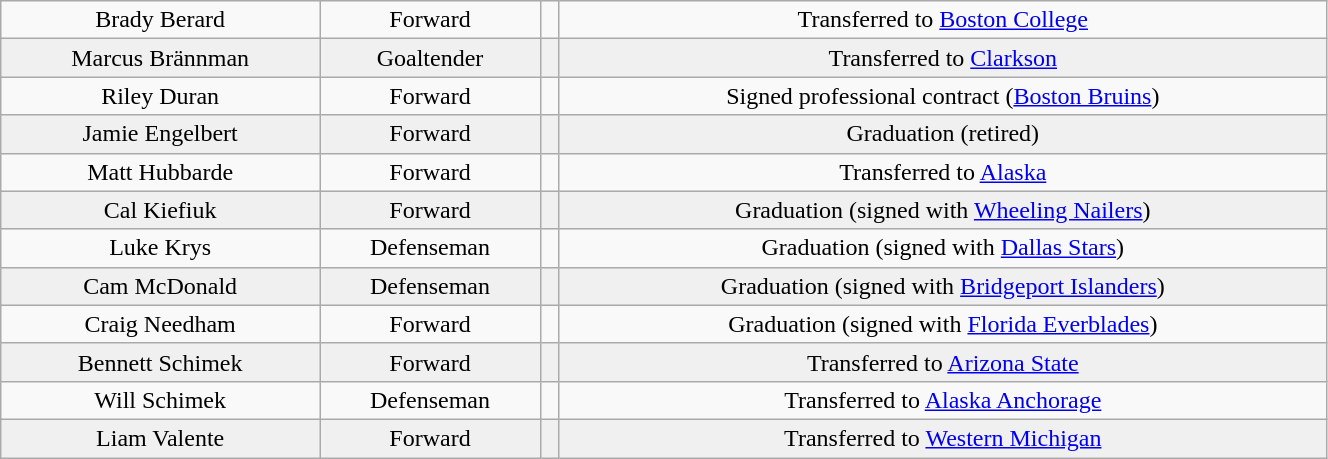<table class="wikitable" width="70%">
<tr align="center" bgcolor="">
<td>Brady Berard</td>
<td>Forward</td>
<td></td>
<td>Transferred to <a href='#'>Boston College</a></td>
</tr>
<tr align="center" bgcolor="f0f0f0">
<td>Marcus Brännman</td>
<td>Goaltender</td>
<td></td>
<td>Transferred to <a href='#'>Clarkson</a></td>
</tr>
<tr align="center" bgcolor="">
<td>Riley Duran</td>
<td>Forward</td>
<td></td>
<td>Signed professional contract (<a href='#'>Boston Bruins</a>)</td>
</tr>
<tr align="center" bgcolor="f0f0f0">
<td>Jamie Engelbert</td>
<td>Forward</td>
<td></td>
<td>Graduation (retired)</td>
</tr>
<tr align="center" bgcolor="">
<td>Matt Hubbarde</td>
<td>Forward</td>
<td></td>
<td>Transferred to <a href='#'>Alaska</a></td>
</tr>
<tr align="center" bgcolor="f0f0f0">
<td>Cal Kiefiuk</td>
<td>Forward</td>
<td></td>
<td>Graduation (signed with <a href='#'>Wheeling Nailers</a>)</td>
</tr>
<tr align="center" bgcolor="">
<td>Luke Krys</td>
<td>Defenseman</td>
<td></td>
<td>Graduation (signed with <a href='#'>Dallas Stars</a>)</td>
</tr>
<tr align="center" bgcolor="f0f0f0">
<td>Cam McDonald</td>
<td>Defenseman</td>
<td></td>
<td>Graduation (signed with <a href='#'>Bridgeport Islanders</a>)</td>
</tr>
<tr align="center" bgcolor="">
<td>Craig Needham</td>
<td>Forward</td>
<td></td>
<td>Graduation (signed with <a href='#'>Florida Everblades</a>)</td>
</tr>
<tr align="center" bgcolor="f0f0f0">
<td>Bennett Schimek</td>
<td>Forward</td>
<td></td>
<td>Transferred to <a href='#'>Arizona State</a></td>
</tr>
<tr align="center" bgcolor="">
<td>Will Schimek</td>
<td>Defenseman</td>
<td></td>
<td>Transferred to <a href='#'>Alaska Anchorage</a></td>
</tr>
<tr align="center" bgcolor="f0f0f0">
<td>Liam Valente</td>
<td>Forward</td>
<td></td>
<td>Transferred to <a href='#'>Western Michigan</a></td>
</tr>
</table>
